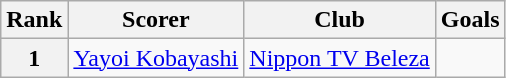<table class="wikitable">
<tr>
<th>Rank</th>
<th>Scorer</th>
<th>Club</th>
<th>Goals</th>
</tr>
<tr>
<th>1</th>
<td> <a href='#'>Yayoi Kobayashi</a></td>
<td><a href='#'>Nippon TV Beleza</a></td>
<td></td>
</tr>
</table>
